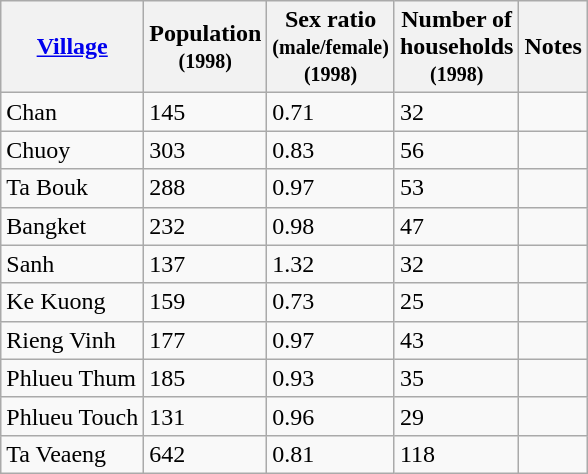<table class="wikitable">
<tr>
<th><a href='#'>Village</a></th>
<th>Population<br><small>(1998)</small></th>
<th>Sex ratio<br><small>(male/female)</small><br><small>(1998)</small></th>
<th>Number of<br>households<br><small>(1998)</small></th>
<th>Notes</th>
</tr>
<tr>
<td>Chan</td>
<td>145</td>
<td>0.71</td>
<td>32</td>
<td></td>
</tr>
<tr>
<td>Chuoy</td>
<td>303</td>
<td>0.83</td>
<td>56</td>
<td></td>
</tr>
<tr>
<td>Ta Bouk</td>
<td>288</td>
<td>0.97</td>
<td>53</td>
<td></td>
</tr>
<tr>
<td>Bangket</td>
<td>232</td>
<td>0.98</td>
<td>47</td>
<td></td>
</tr>
<tr>
<td>Sanh</td>
<td>137</td>
<td>1.32</td>
<td>32</td>
<td></td>
</tr>
<tr>
<td>Ke Kuong</td>
<td>159</td>
<td>0.73</td>
<td>25</td>
<td></td>
</tr>
<tr>
<td>Rieng Vinh</td>
<td>177</td>
<td>0.97</td>
<td>43</td>
<td></td>
</tr>
<tr>
<td>Phlueu Thum</td>
<td>185</td>
<td>0.93</td>
<td>35</td>
<td></td>
</tr>
<tr>
<td>Phlueu Touch</td>
<td>131</td>
<td>0.96</td>
<td>29</td>
<td></td>
</tr>
<tr>
<td>Ta Veaeng</td>
<td>642</td>
<td>0.81</td>
<td>118</td>
<td></td>
</tr>
</table>
